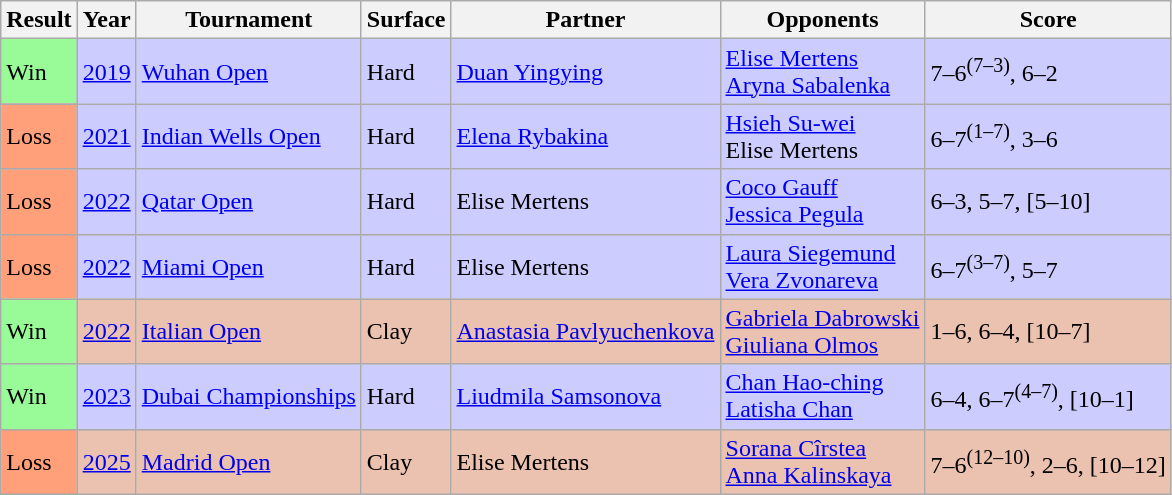<table class="sortable wikitable">
<tr>
<th>Result</th>
<th>Year</th>
<th>Tournament</th>
<th>Surface</th>
<th>Partner</th>
<th>Opponents</th>
<th>Score</th>
</tr>
<tr style="background:#ccccff;">
<td bgcolor=98fb98>Win</td>
<td><a href='#'>2019</a></td>
<td><a href='#'>Wuhan Open</a></td>
<td>Hard</td>
<td> <a href='#'>Duan Yingying</a></td>
<td> <a href='#'>Elise Mertens</a> <br>  <a href='#'>Aryna Sabalenka</a></td>
<td>7–6<sup>(7–3)</sup>, 6–2</td>
</tr>
<tr style="background:#ccccff;">
<td bgcolor=ffa07a>Loss</td>
<td><a href='#'>2021</a></td>
<td><a href='#'>Indian Wells Open</a></td>
<td>Hard</td>
<td> <a href='#'>Elena Rybakina</a></td>
<td> <a href='#'>Hsieh Su-wei</a> <br>  Elise Mertens</td>
<td>6–7<sup>(1–7)</sup>, 3–6</td>
</tr>
<tr style="background:#ccccff;">
<td bgcolor=ffa07a>Loss</td>
<td><a href='#'>2022</a></td>
<td><a href='#'>Qatar Open</a></td>
<td>Hard</td>
<td> Elise Mertens</td>
<td> <a href='#'>Coco Gauff</a> <br>  <a href='#'>Jessica Pegula</a></td>
<td>6–3, 5–7, [5–10]</td>
</tr>
<tr style="background:#ccccff;">
<td bgcolor=ffa07a>Loss</td>
<td><a href='#'>2022</a></td>
<td><a href='#'>Miami Open</a></td>
<td>Hard</td>
<td> Elise Mertens</td>
<td> <a href='#'>Laura Siegemund</a> <br>  <a href='#'>Vera Zvonareva</a></td>
<td>6–7<sup>(3–7)</sup>, 5–7</td>
</tr>
<tr style="background:#ebc2af;">
<td bgcolor=98fb98>Win</td>
<td><a href='#'>2022</a></td>
<td><a href='#'>Italian Open</a></td>
<td>Clay</td>
<td> <a href='#'>Anastasia Pavlyuchenkova</a></td>
<td> <a href='#'>Gabriela Dabrowski</a> <br>  <a href='#'>Giuliana Olmos</a></td>
<td>1–6, 6–4, [10–7]</td>
</tr>
<tr style="background:#ccccff;">
<td bgcolor=98fb98>Win</td>
<td><a href='#'>2023</a></td>
<td><a href='#'>Dubai Championships</a></td>
<td>Hard</td>
<td> <a href='#'>Liudmila Samsonova</a></td>
<td> <a href='#'>Chan Hao-ching</a> <br>  <a href='#'>Latisha Chan</a></td>
<td>6–4, 6–7<sup>(4–7)</sup>, [10–1]</td>
</tr>
<tr style="background:#ebc2af;">
<td bgcolor=ffa07a>Loss</td>
<td><a href='#'>2025</a></td>
<td><a href='#'>Madrid Open</a></td>
<td>Clay</td>
<td> Elise Mertens</td>
<td> <a href='#'>Sorana Cîrstea</a> <br>  <a href='#'>Anna Kalinskaya</a></td>
<td>7–6<sup>(12–10)</sup>, 2–6, [10–12]</td>
</tr>
</table>
